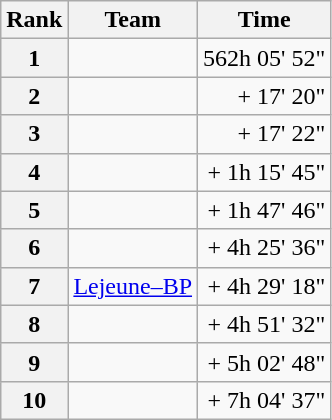<table class="wikitable">
<tr>
<th scope="col">Rank</th>
<th scope="col">Team</th>
<th scope="col">Time</th>
</tr>
<tr>
<th scope="row">1</th>
<td></td>
<td style="text-align:right;">562h 05' 52"</td>
</tr>
<tr>
<th scope="row">2</th>
<td></td>
<td style="text-align:right;">+ 17' 20"</td>
</tr>
<tr>
<th scope="row">3</th>
<td></td>
<td style="text-align:right;">+ 17' 22"</td>
</tr>
<tr>
<th scope="row">4</th>
<td></td>
<td style="text-align:right;">+ 1h 15' 45"</td>
</tr>
<tr>
<th scope="row">5</th>
<td></td>
<td style="text-align:right;">+ 1h 47' 46"</td>
</tr>
<tr>
<th scope="row">6</th>
<td></td>
<td style="text-align:right;">+ 4h 25' 36"</td>
</tr>
<tr>
<th scope="row">7</th>
<td><a href='#'>Lejeune–BP</a></td>
<td style="text-align:right;">+ 4h 29' 18"</td>
</tr>
<tr>
<th scope="row">8</th>
<td></td>
<td style="text-align:right;">+ 4h 51' 32"</td>
</tr>
<tr>
<th scope="row">9</th>
<td></td>
<td style="text-align:right;">+ 5h 02' 48"</td>
</tr>
<tr>
<th scope="row">10</th>
<td></td>
<td style="text-align:right;">+ 7h 04' 37"</td>
</tr>
</table>
